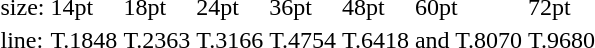<table style="margin-left:40px;">
<tr>
<td>size:</td>
<td>14pt</td>
<td>18pt</td>
<td>24pt</td>
<td>36pt</td>
<td>48pt</td>
<td>60pt</td>
<td>72pt</td>
</tr>
<tr>
<td>line:</td>
<td>T.1848</td>
<td>T.2363</td>
<td>T.3166</td>
<td>T.4754</td>
<td>T.6418</td>
<td>and T.8070</td>
<td>T.9680</td>
</tr>
</table>
